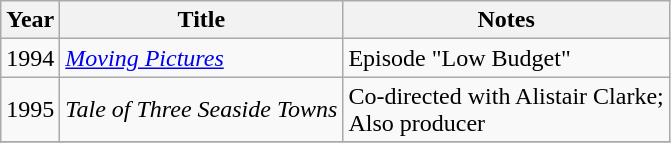<table class="wikitable">
<tr>
<th>Year</th>
<th>Title</th>
<th>Notes</th>
</tr>
<tr>
<td>1994</td>
<td><em><a href='#'>Moving Pictures</a></em></td>
<td>Episode "Low Budget"</td>
</tr>
<tr>
<td>1995</td>
<td><em>Tale of Three Seaside Towns</em></td>
<td>Co-directed with Alistair Clarke;<br>Also producer</td>
</tr>
<tr>
</tr>
</table>
